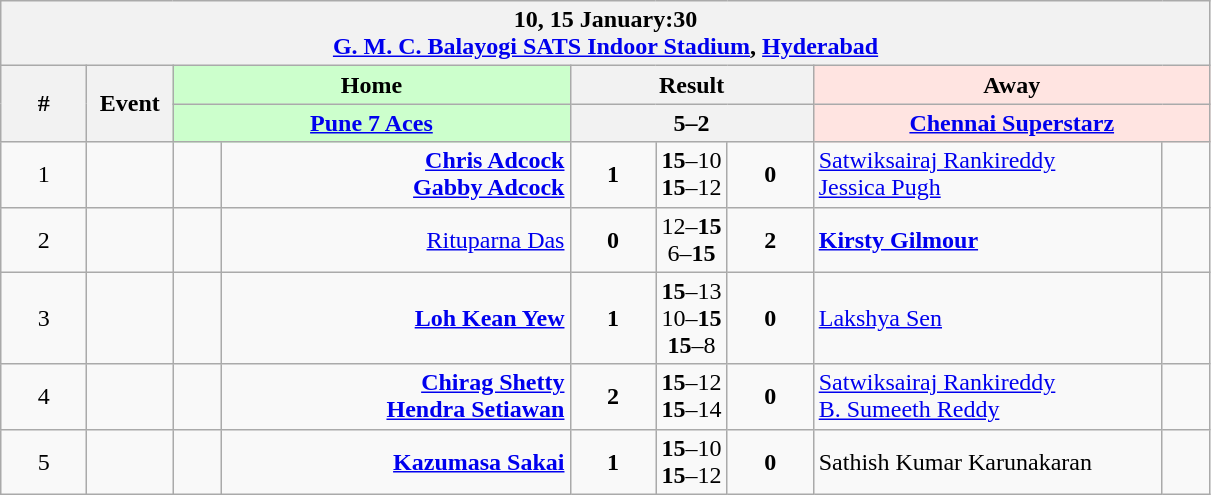<table class="wikitable">
<tr>
<th colspan="9">10, 15 January:30<br><a href='#'>G. M. C. Balayogi SATS Indoor Stadium</a>, <a href='#'>Hyderabad</a></th>
</tr>
<tr>
<th rowspan="2" width="50">#</th>
<th rowspan="2" width="50">Event</th>
<th colspan="2" width="250" style="background-color:#ccffcc">Home</th>
<th colspan="3" width="150">Result</th>
<th colspan="2" width="250" style="background-color:#ffe4e1">Away</th>
</tr>
<tr>
<th colspan="2" style="background-color:#ccffcc"><a href='#'>Pune 7 Aces</a></th>
<th colspan="3">5–2</th>
<th colspan="2" style="background-color:#ffe4e1"><a href='#'>Chennai Superstarz</a></th>
</tr>
<tr>
<td align="center">1</td>
<td align="center"></td>
<td align="center" width="25"></td>
<td align="right" width="225"><strong><a href='#'>Chris Adcock</a> <br><a href='#'>Gabby Adcock</a> </strong></td>
<td align="center" width="50"><strong>1</strong></td>
<td align="center"><strong>15</strong>–10<br><strong>15</strong>–12</td>
<td align="center" width="50"><strong>0</strong></td>
<td align="left" width="225"> <a href='#'>Satwiksairaj Rankireddy</a><br> <a href='#'>Jessica Pugh</a></td>
<td align="center" width="25"></td>
</tr>
<tr>
<td align="center">2</td>
<td align="center"></td>
<td align="center"></td>
<td align="right"><a href='#'>Rituparna Das</a> </td>
<td align="center"><strong>0</strong></td>
<td align="center">12–<strong>15</strong><br>6–<strong>15</strong></td>
<td align="center"><strong>2</strong></td>
<td align="left"><strong> <a href='#'>Kirsty Gilmour</a></strong></td>
<td align="center"></td>
</tr>
<tr>
<td align="center">3</td>
<td align="center"></td>
<td align="center"></td>
<td align="right"><strong><a href='#'>Loh Kean Yew</a> </strong></td>
<td align="center"><strong>1</strong></td>
<td align="center"><strong>15</strong>–13<br>10–<strong>15</strong><br><strong>15</strong>–8</td>
<td align="center"><strong>0</strong></td>
<td align="left"> <a href='#'>Lakshya Sen</a></td>
<td align="center"></td>
</tr>
<tr>
<td align="center">4</td>
<td align="center"></td>
<td align="center"></td>
<td align="right"><strong><a href='#'>Chirag Shetty</a> <br><a href='#'>Hendra Setiawan</a> </strong></td>
<td align="center"><strong>2</strong></td>
<td align="center"><strong>15</strong>–12<br><strong>15</strong>–14</td>
<td align="center"><strong>0</strong></td>
<td align="left"> <a href='#'>Satwiksairaj Rankireddy</a><br> <a href='#'>B. Sumeeth Reddy</a></td>
<td align="center"></td>
</tr>
<tr>
<td align="center">5</td>
<td align="center"></td>
<td align="center"></td>
<td align="right"><strong><a href='#'>Kazumasa Sakai</a> </strong></td>
<td align="center"><strong>1</strong></td>
<td align="center"><strong>15</strong>–10<br><strong>15</strong>–12</td>
<td align="center"><strong>0</strong></td>
<td align="left"> Sathish Kumar Karunakaran</td>
<td align="center"></td>
</tr>
</table>
